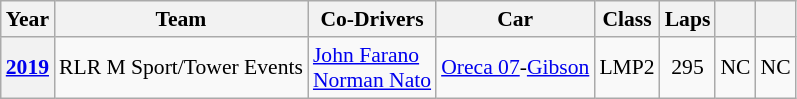<table class="wikitable" style="text-align:center; font-size:90%">
<tr>
<th>Year</th>
<th>Team</th>
<th>Co-Drivers</th>
<th>Car</th>
<th>Class</th>
<th>Laps</th>
<th></th>
<th></th>
</tr>
<tr>
<th><a href='#'>2019</a></th>
<td align="left" nowrap> RLR M Sport/Tower Events</td>
<td align="left" nowrap> <a href='#'>John Farano</a><br> <a href='#'>Norman Nato</a></td>
<td align="left" nowrap><a href='#'>Oreca 07</a>-<a href='#'>Gibson</a></td>
<td>LMP2</td>
<td>295</td>
<td>NC</td>
<td>NC</td>
</tr>
</table>
